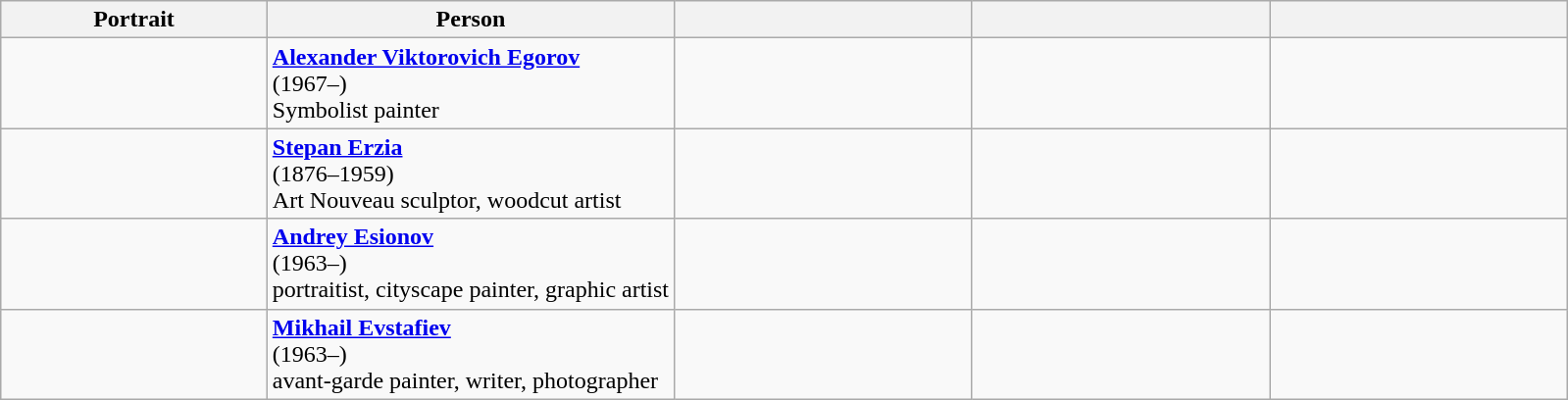<table class="wikitable">
<tr ">
<th scope="col" style="width:17%;">Portrait</th>
<th scope="col" style="width:26%;">Person</th>
<th scope="col" style="width:19%;"></th>
<th scope="col" style="width:19%;"></th>
<th scope="col" style="width:19%;"></th>
</tr>
<tr>
<td></td>
<td><strong><a href='#'>Alexander Viktorovich Egorov</a></strong><br>(1967–)<br>Symbolist painter</td>
<td></td>
<td></td>
</tr>
<tr>
<td></td>
<td><strong><a href='#'>Stepan Erzia</a></strong><br>(1876–1959)<br>Art Nouveau sculptor, woodcut artist<br></td>
<td></td>
<td></td>
<td></td>
</tr>
<tr>
<td></td>
<td><strong><a href='#'>Andrey Esionov</a></strong><br>(1963–)<br>portraitist, cityscape painter, graphic artist</td>
<td></td>
<td></td>
<td></td>
</tr>
<tr>
<td></td>
<td><strong><a href='#'>Mikhail Evstafiev</a></strong><br>(1963–)<br>avant-garde painter, writer, photographer</td>
<td></td>
<td></td>
<td></td>
</tr>
</table>
